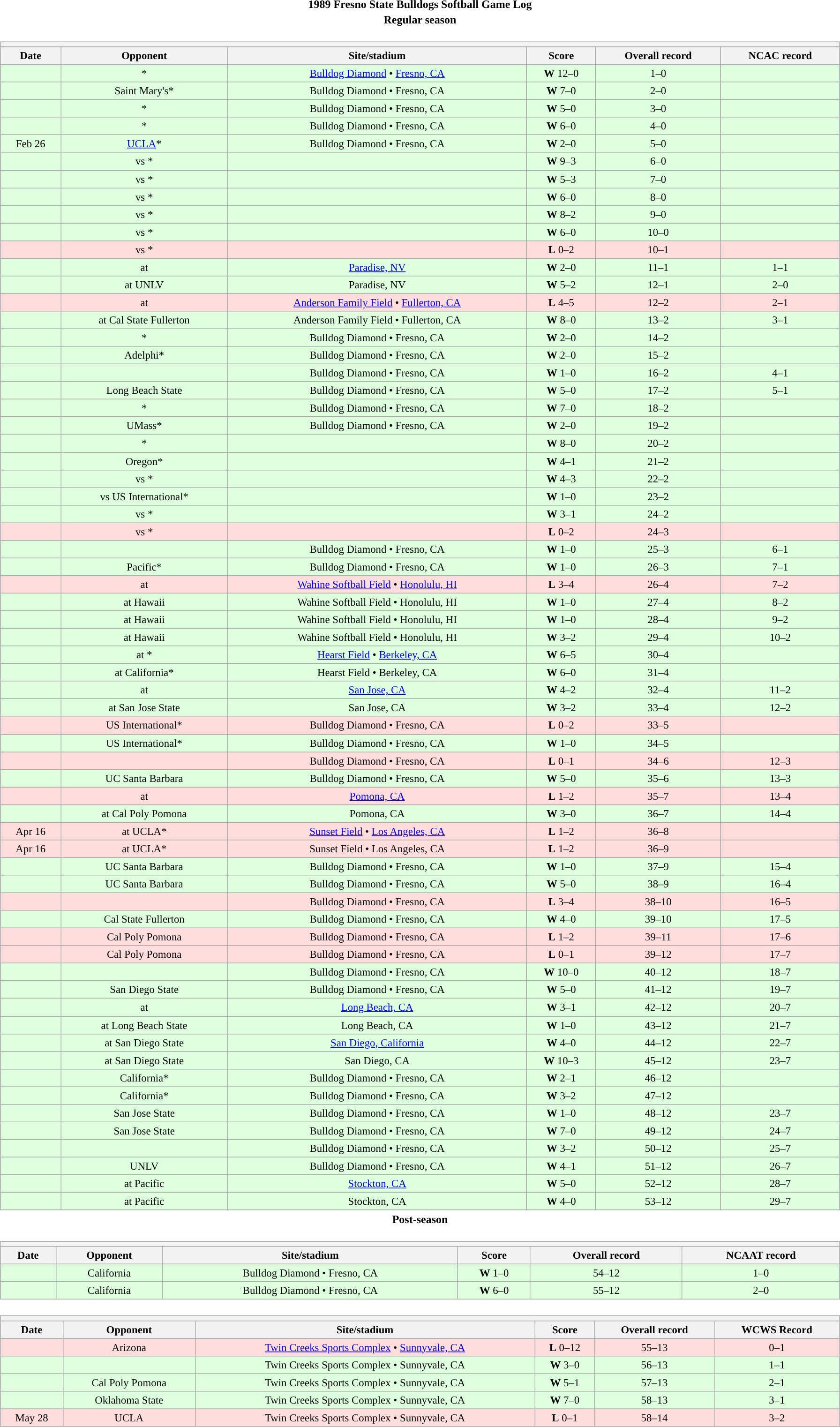<table class="toccolours" width=95% style="margin:1.5em auto; text-align:center;">
<tr>
<th colspan=2>1989 Fresno State Bulldogs Softball Game Log</th>
</tr>
<tr>
<th colspan=2>Regular season</th>
</tr>
<tr valign="top">
<td><br><table class="wikitable collapsible collapsed" style="margin:auto; font-size:95%; width:100%">
<tr>
<th colspan=10 style="padding-left:4em;"></th>
</tr>
<tr>
<th>Date</th>
<th>Opponent</th>
<th>Site/stadium</th>
<th>Score</th>
<th>Overall record</th>
<th>NCAC record</th>
</tr>
<tr bgcolor=ddffdd>
<td></td>
<td>*</td>
<td><a href='#'>Bulldog Diamond</a> • <a href='#'>Fresno, CA</a></td>
<td><strong>W</strong> 12–0</td>
<td>1–0</td>
<td></td>
</tr>
<tr bgcolor=ddffdd>
<td></td>
<td>Saint Mary's*</td>
<td>Bulldog Diamond • Fresno, CA</td>
<td><strong>W</strong> 7–0</td>
<td>2–0</td>
<td></td>
</tr>
<tr bgcolor=ddffdd>
<td></td>
<td>*</td>
<td>Bulldog Diamond • Fresno, CA</td>
<td><strong>W</strong> 5–0</td>
<td>3–0</td>
<td></td>
</tr>
<tr bgcolor=ddffdd>
<td></td>
<td>*</td>
<td>Bulldog Diamond • Fresno, CA</td>
<td><strong>W</strong> 6–0</td>
<td>4–0</td>
<td></td>
</tr>
<tr bgcolor=ddffdd>
<td>Feb 26</td>
<td><a href='#'>UCLA</a>*</td>
<td>Bulldog Diamond • Fresno, CA</td>
<td><strong>W</strong> 2–0</td>
<td>5–0</td>
<td></td>
</tr>
<tr bgcolor=ddffdd>
<td></td>
<td>vs *</td>
<td></td>
<td><strong>W</strong> 9–3</td>
<td>6–0</td>
<td></td>
</tr>
<tr bgcolor=ddffdd>
<td></td>
<td>vs *</td>
<td></td>
<td><strong>W</strong> 5–3</td>
<td>7–0</td>
<td></td>
</tr>
<tr bgcolor=ddffdd>
<td></td>
<td>vs *</td>
<td></td>
<td><strong>W</strong> 6–0</td>
<td>8–0</td>
<td></td>
</tr>
<tr bgcolor=ddffdd>
<td></td>
<td>vs *</td>
<td></td>
<td><strong>W</strong> 8–2</td>
<td>9–0</td>
<td></td>
</tr>
<tr bgcolor=ddffdd>
<td></td>
<td>vs *</td>
<td></td>
<td><strong>W</strong> 6–0</td>
<td>10–0</td>
<td></td>
</tr>
<tr bgcolor=ffdddd>
<td></td>
<td>vs *</td>
<td></td>
<td><strong>L</strong> 0–2</td>
<td>10–1</td>
<td></td>
</tr>
<tr bgcolor=ddffdd>
<td></td>
<td>at </td>
<td><a href='#'>Paradise, NV</a></td>
<td><strong>W</strong> 2–0</td>
<td>11–1</td>
<td>1–1</td>
</tr>
<tr bgcolor=ddffdd>
<td></td>
<td>at UNLV</td>
<td>Paradise, NV</td>
<td><strong>W</strong> 5–2</td>
<td>12–1</td>
<td>2–0</td>
</tr>
<tr bgcolor=ffdddd>
<td></td>
<td>at </td>
<td><a href='#'>Anderson Family Field</a> • <a href='#'>Fullerton, CA</a></td>
<td><strong>L</strong> 4–5</td>
<td>12–2</td>
<td>2–1</td>
</tr>
<tr bgcolor=ddffdd>
<td></td>
<td>at Cal State Fullerton</td>
<td>Anderson Family Field • Fullerton, CA</td>
<td><strong>W</strong> 8–0</td>
<td>13–2</td>
<td>3–1</td>
</tr>
<tr bgcolor=ddffdd>
<td></td>
<td>*</td>
<td>Bulldog Diamond • Fresno, CA</td>
<td><strong>W</strong> 2–0</td>
<td>14–2</td>
<td></td>
</tr>
<tr bgcolor=ddffdd>
<td></td>
<td>Adelphi*</td>
<td>Bulldog Diamond • Fresno, CA</td>
<td><strong>W</strong> 2–0</td>
<td>15–2</td>
<td></td>
</tr>
<tr bgcolor=ddffdd>
<td></td>
<td></td>
<td>Bulldog Diamond • Fresno, CA</td>
<td><strong>W</strong> 1–0</td>
<td>16–2</td>
<td>4–1</td>
</tr>
<tr bgcolor=ddffdd>
<td></td>
<td>Long Beach State</td>
<td>Bulldog Diamond • Fresno, CA</td>
<td><strong>W</strong> 5–0</td>
<td>17–2</td>
<td>5–1</td>
</tr>
<tr bgcolor=ddffdd>
<td></td>
<td>*</td>
<td>Bulldog Diamond • Fresno, CA</td>
<td><strong>W</strong> 7–0</td>
<td>18–2</td>
<td></td>
</tr>
<tr bgcolor=ddffdd>
<td></td>
<td>UMass*</td>
<td>Bulldog Diamond • Fresno, CA</td>
<td><strong>W</strong> 2–0</td>
<td>19–2</td>
<td></td>
</tr>
<tr bgcolor=ddffdd>
<td></td>
<td>*</td>
<td></td>
<td><strong>W</strong> 8–0</td>
<td>20–2</td>
<td></td>
</tr>
<tr bgcolor=ddffdd>
<td></td>
<td>Oregon*</td>
<td></td>
<td><strong>W</strong> 4–1</td>
<td>21–2</td>
<td></td>
</tr>
<tr bgcolor=ddffdd>
<td></td>
<td>vs *</td>
<td></td>
<td><strong>W</strong> 4–3</td>
<td>22–2</td>
<td></td>
</tr>
<tr bgcolor=ddffdd>
<td></td>
<td>vs US International*</td>
<td></td>
<td><strong>W</strong> 1–0</td>
<td>23–2</td>
<td></td>
</tr>
<tr bgcolor=ddffdd>
<td></td>
<td>vs *</td>
<td></td>
<td><strong>W</strong> 3–1</td>
<td>24–2</td>
<td></td>
</tr>
<tr bgcolor=ffdddd>
<td></td>
<td>vs *</td>
<td></td>
<td><strong>L</strong> 0–2</td>
<td>24–3</td>
<td></td>
</tr>
<tr bgcolor=ddffdd>
<td></td>
<td></td>
<td>Bulldog Diamond • Fresno, CA</td>
<td><strong>W</strong> 1–0</td>
<td>25–3</td>
<td>6–1</td>
</tr>
<tr bgcolor=ddffdd>
<td></td>
<td>Pacific*</td>
<td>Bulldog Diamond • Fresno, CA</td>
<td><strong>W</strong> 1–0</td>
<td>26–3</td>
<td>7–1</td>
</tr>
<tr bgcolor=ffdddd>
<td></td>
<td>at </td>
<td><a href='#'>Wahine Softball Field</a> • <a href='#'>Honolulu, HI</a></td>
<td><strong>L</strong> 3–4</td>
<td>26–4</td>
<td>7–2</td>
</tr>
<tr bgcolor=ddffdd>
<td></td>
<td>at Hawaii</td>
<td>Wahine Softball Field • Honolulu, HI</td>
<td><strong>W</strong> 1–0</td>
<td>27–4</td>
<td>8–2</td>
</tr>
<tr bgcolor=ddffdd>
<td></td>
<td>at Hawaii</td>
<td>Wahine Softball Field • Honolulu, HI</td>
<td><strong>W</strong> 1–0</td>
<td>28–4</td>
<td>9–2</td>
</tr>
<tr bgcolor=ddffdd>
<td></td>
<td>at Hawaii</td>
<td>Wahine Softball Field • Honolulu, HI</td>
<td><strong>W</strong> 3–2</td>
<td>29–4</td>
<td>10–2</td>
</tr>
<tr bgcolor=ddffdd>
<td></td>
<td>at *</td>
<td><a href='#'>Hearst Field</a> • <a href='#'>Berkeley, CA</a></td>
<td><strong>W</strong> 6–5</td>
<td>30–4</td>
<td></td>
</tr>
<tr bgcolor=ddffdd>
<td></td>
<td>at California*</td>
<td>Hearst Field • Berkeley, CA</td>
<td><strong>W</strong> 6–0</td>
<td>31–4</td>
<td></td>
</tr>
<tr bgcolor=ddffdd>
<td></td>
<td>at </td>
<td><a href='#'>San Jose, CA</a></td>
<td><strong>W</strong> 4–2</td>
<td>32–4</td>
<td>11–2</td>
</tr>
<tr bgcolor=ddffdd>
<td></td>
<td>at San Jose State</td>
<td>San Jose, CA</td>
<td><strong>W</strong> 3–2</td>
<td>33–4</td>
<td>12–2</td>
</tr>
<tr bgcolor=ffdddd>
<td></td>
<td>US International*</td>
<td>Bulldog Diamond • Fresno, CA</td>
<td><strong>L</strong> 0–2</td>
<td>33–5</td>
<td></td>
</tr>
<tr bgcolor=ddffdd>
<td></td>
<td>US International*</td>
<td>Bulldog Diamond • Fresno, CA</td>
<td><strong>W</strong> 1–0</td>
<td>34–5</td>
<td></td>
</tr>
<tr bgcolor=ffdddd>
<td></td>
<td></td>
<td>Bulldog Diamond • Fresno, CA</td>
<td><strong>L</strong> 0–1</td>
<td>34–6</td>
<td>12–3</td>
</tr>
<tr bgcolor=ddffdd>
<td></td>
<td>UC Santa Barbara</td>
<td>Bulldog Diamond • Fresno, CA</td>
<td><strong>W</strong> 5–0</td>
<td>35–6</td>
<td>13–3</td>
</tr>
<tr bgcolor=ffdddd>
<td></td>
<td>at </td>
<td><a href='#'>Pomona, CA</a></td>
<td><strong>L</strong> 1–2</td>
<td>35–7</td>
<td>13–4</td>
</tr>
<tr bgcolor=ddffdd>
<td></td>
<td>at Cal Poly Pomona</td>
<td>Pomona, CA</td>
<td><strong>W</strong> 3–0</td>
<td>36–7</td>
<td>14–4</td>
</tr>
<tr bgcolor=ffdddd>
<td>Apr 16</td>
<td>at UCLA*</td>
<td><a href='#'>Sunset Field</a> • <a href='#'>Los Angeles, CA</a></td>
<td><strong>L</strong> 1–2</td>
<td>36–8</td>
<td></td>
</tr>
<tr bgcolor=ffdddd>
<td>Apr 16</td>
<td>at UCLA*</td>
<td>Sunset Field • Los Angeles, CA</td>
<td><strong>L</strong> 1–2</td>
<td>36–9</td>
<td></td>
</tr>
<tr bgcolor=ddffdd>
<td></td>
<td>UC Santa Barbara</td>
<td>Bulldog Diamond • Fresno, CA</td>
<td><strong>W</strong> 1–0</td>
<td>37–9</td>
<td>15–4</td>
</tr>
<tr bgcolor=ddffdd>
<td></td>
<td>UC Santa Barbara</td>
<td>Bulldog Diamond • Fresno, CA</td>
<td><strong>W</strong> 5–0</td>
<td>38–9</td>
<td>16–4</td>
</tr>
<tr bgcolor=ffdddd>
<td></td>
<td></td>
<td>Bulldog Diamond • Fresno, CA</td>
<td><strong>L</strong> 3–4</td>
<td>38–10</td>
<td>16–5</td>
</tr>
<tr bgcolor=ddffdd>
<td></td>
<td>Cal State Fullerton</td>
<td>Bulldog Diamond • Fresno, CA</td>
<td><strong>W</strong> 4–0</td>
<td>39–10</td>
<td>17–5</td>
</tr>
<tr bgcolor=ffdddd>
<td></td>
<td>Cal Poly Pomona</td>
<td>Bulldog Diamond • Fresno, CA</td>
<td><strong>L</strong> 1–2</td>
<td>39–11</td>
<td>17–6</td>
</tr>
<tr bgcolor=ffdddd>
<td></td>
<td>Cal Poly Pomona</td>
<td>Bulldog Diamond • Fresno, CA</td>
<td><strong>L</strong> 0–1</td>
<td>39–12</td>
<td>17–7</td>
</tr>
<tr bgcolor=ddffdd>
<td></td>
<td></td>
<td>Bulldog Diamond • Fresno, CA</td>
<td><strong>W</strong> 10–0</td>
<td>40–12</td>
<td>18–7</td>
</tr>
<tr bgcolor=ddffdd>
<td></td>
<td>San Diego State</td>
<td>Bulldog Diamond • Fresno, CA</td>
<td><strong>W</strong> 5–0</td>
<td>41–12</td>
<td>19–7</td>
</tr>
<tr bgcolor=ddffdd>
<td></td>
<td>at </td>
<td><a href='#'>Long Beach, CA</a></td>
<td><strong>W</strong> 3–1</td>
<td>42–12</td>
<td>20–7</td>
</tr>
<tr bgcolor=ddffdd>
<td></td>
<td>at Long Beach State</td>
<td>Long Beach, CA</td>
<td><strong>W</strong> 1–0</td>
<td>43–12</td>
<td>21–7</td>
</tr>
<tr bgcolor=ddffdd>
<td></td>
<td>at San Diego State</td>
<td><a href='#'>San Diego, California</a></td>
<td><strong>W</strong> 4–0</td>
<td>44–12</td>
<td>22–7</td>
</tr>
<tr bgcolor=ddffdd>
<td></td>
<td>at San Diego State</td>
<td>San Diego, CA</td>
<td><strong>W</strong> 10–3</td>
<td>45–12</td>
<td>23–7</td>
</tr>
<tr bgcolor=ddffdd>
<td></td>
<td>California*</td>
<td>Bulldog Diamond • Fresno, CA</td>
<td><strong>W</strong> 2–1</td>
<td>46–12</td>
<td></td>
</tr>
<tr bgcolor=ddffdd>
<td></td>
<td>California*</td>
<td>Bulldog Diamond • Fresno, CA</td>
<td><strong>W</strong> 3–2</td>
<td>47–12</td>
<td></td>
</tr>
<tr bgcolor=ddffdd>
<td></td>
<td>San Jose State</td>
<td>Bulldog Diamond • Fresno, CA</td>
<td><strong>W</strong> 1–0</td>
<td>48–12</td>
<td>23–7</td>
</tr>
<tr bgcolor=ddffdd>
<td></td>
<td>San Jose State</td>
<td>Bulldog Diamond • Fresno, CA</td>
<td><strong>W</strong> 7–0</td>
<td>49–12</td>
<td>24–7</td>
</tr>
<tr bgcolor=ddffdd>
<td></td>
<td></td>
<td>Bulldog Diamond • Fresno, CA</td>
<td><strong>W</strong> 3–2</td>
<td>50–12</td>
<td>25–7</td>
</tr>
<tr bgcolor=ddffdd>
<td></td>
<td>UNLV</td>
<td>Bulldog Diamond • Fresno, CA</td>
<td><strong>W</strong> 4–1</td>
<td>51–12</td>
<td>26–7</td>
</tr>
<tr bgcolor=ddffdd>
<td></td>
<td>at Pacific</td>
<td><a href='#'>Stockton, CA</a></td>
<td><strong>W</strong> 5–0</td>
<td>52–12</td>
<td>28–7</td>
</tr>
<tr bgcolor=ddffdd>
<td></td>
<td>at Pacific</td>
<td>Stockton, CA</td>
<td><strong>W</strong> 4–0</td>
<td>53–12</td>
<td>29–7</td>
</tr>
</table>
</td>
</tr>
<tr>
<th colspan=2>Post-season</th>
</tr>
<tr>
<td><br><table class="wikitable collapsible collapsed" style="margin:auto; font-size:95%; width:100%">
<tr>
<th colspan=10 style="padding-left:4em;"><a href='#'></a></th>
</tr>
<tr>
<th>Date</th>
<th>Opponent</th>
<th>Site/stadium</th>
<th>Score</th>
<th>Overall record</th>
<th>NCAAT record</th>
</tr>
<tr bgcolor=ddffdd>
<td></td>
<td>California</td>
<td>Bulldog Diamond • Fresno, CA</td>
<td><strong>W</strong> 1–0</td>
<td>54–12</td>
<td>1–0</td>
</tr>
<tr bgcolor=ddffdd>
<td></td>
<td>California</td>
<td>Bulldog Diamond • Fresno, CA</td>
<td><strong>W</strong> 6–0</td>
<td>55–12</td>
<td>2–0</td>
</tr>
</table>
</td>
</tr>
<tr>
<td><br><table class="wikitable collapsible collapsed" style="margin:auto; font-size:95%; width:100%">
<tr>
<th colspan=10 style="padding-left:4em;"><a href='#'></a></th>
</tr>
<tr>
<th>Date</th>
<th>Opponent</th>
<th>Site/stadium</th>
<th>Score</th>
<th>Overall record</th>
<th>WCWS Record</th>
</tr>
<tr bgcolor=ffdddd>
<td></td>
<td>Arizona</td>
<td><a href='#'>Twin Creeks Sports Complex</a> • <a href='#'>Sunnyvale, CA</a></td>
<td><strong>L</strong> 0–12</td>
<td>55–13</td>
<td>0–1</td>
</tr>
<tr bgcolor=ddffdd>
<td></td>
<td></td>
<td>Twin Creeks Sports Complex • Sunnyvale, CA</td>
<td><strong>W</strong> 3–0</td>
<td>56–13</td>
<td>1–1</td>
</tr>
<tr bgcolor=ddffdd>
<td></td>
<td>Cal Poly Pomona</td>
<td>Twin Creeks Sports Complex • Sunnyvale, CA</td>
<td><strong>W</strong> 5–1</td>
<td>57–13</td>
<td>2–1</td>
</tr>
<tr bgcolor=ddffdd>
<td></td>
<td>Oklahoma State</td>
<td>Twin Creeks Sports Complex • Sunnyvale, CA</td>
<td><strong>W</strong> 7–0</td>
<td>58–13</td>
<td>3–1</td>
</tr>
<tr bgcolor=ffdddd>
<td>May 28</td>
<td>UCLA</td>
<td>Twin Creeks Sports Complex • Sunnyvale, CA</td>
<td><strong>L</strong> 0–1</td>
<td>58–14</td>
<td>3–2</td>
</tr>
</table>
</td>
</tr>
</table>
